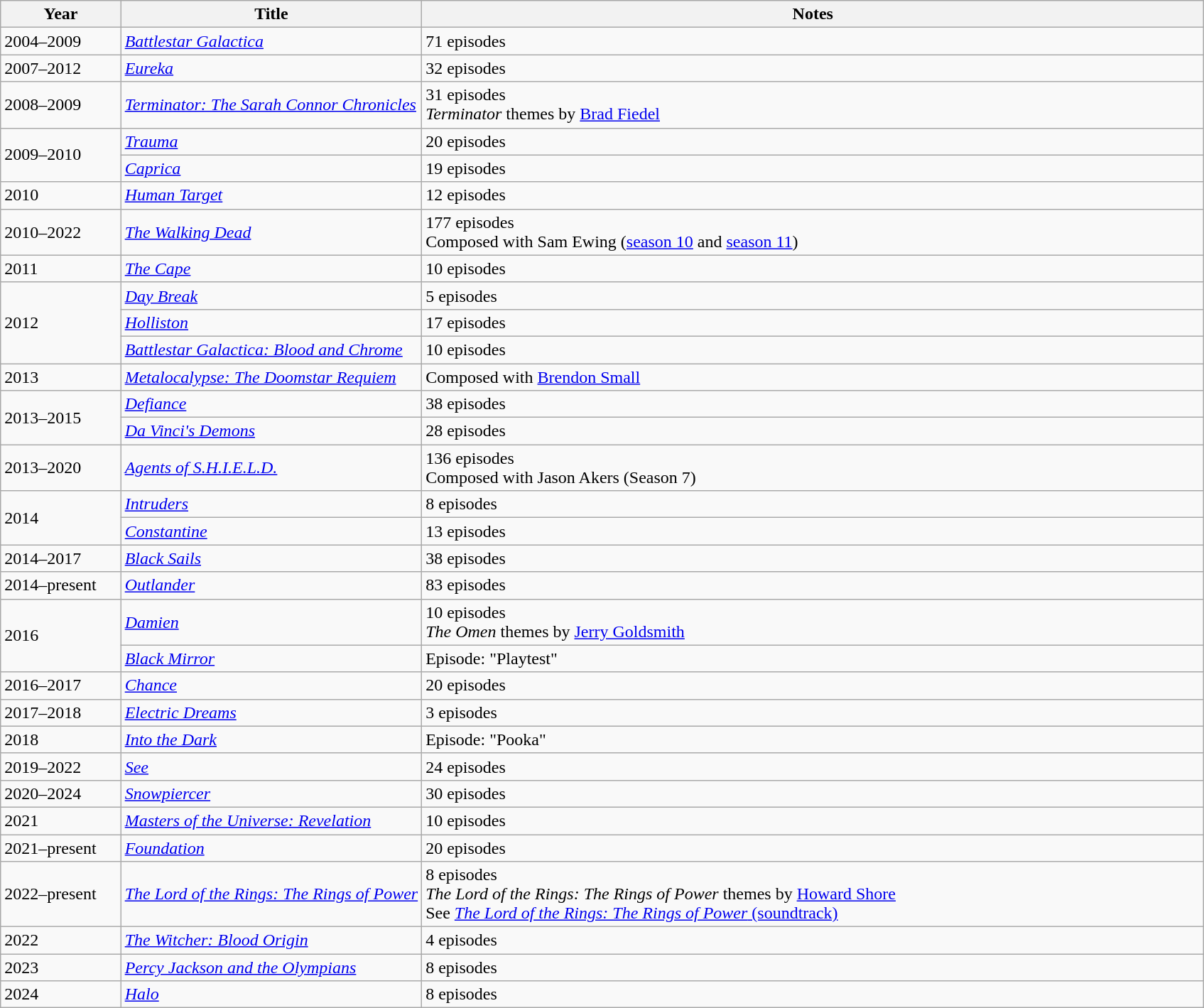<table class="wikitable sortable plainrowheaders">
<tr>
<th width="10%">Year</th>
<th width= 25%>Title</th>
<th class="unsortable">Notes</th>
</tr>
<tr>
<td>2004–2009</td>
<td><em><a href='#'>Battlestar Galactica</a></em></td>
<td>71 episodes</td>
</tr>
<tr>
<td>2007–2012</td>
<td><em><a href='#'>Eureka</a></em></td>
<td>32 episodes</td>
</tr>
<tr>
<td>2008–2009</td>
<td><em><a href='#'>Terminator: The Sarah Connor Chronicles</a></em></td>
<td>31 episodes<br><em>Terminator</em> themes by <a href='#'>Brad Fiedel</a></td>
</tr>
<tr>
<td rowspan="2">2009–2010</td>
<td><em><a href='#'>Trauma</a></em></td>
<td>20 episodes</td>
</tr>
<tr>
<td><em><a href='#'>Caprica</a></em></td>
<td>19 episodes</td>
</tr>
<tr>
<td>2010</td>
<td><em><a href='#'>Human Target</a></em></td>
<td>12 episodes</td>
</tr>
<tr>
<td>2010–2022</td>
<td><em><a href='#'>The Walking Dead</a></em></td>
<td>177 episodes<br>Composed with Sam Ewing (<a href='#'>season 10</a> and <a href='#'>season 11</a>)</td>
</tr>
<tr>
<td>2011</td>
<td><em><a href='#'>The Cape</a></em></td>
<td>10 episodes</td>
</tr>
<tr>
<td rowspan="3">2012</td>
<td><em><a href='#'>Day Break</a></em></td>
<td>5 episodes</td>
</tr>
<tr>
<td><em><a href='#'>Holliston</a></em></td>
<td>17 episodes</td>
</tr>
<tr>
<td><em><a href='#'>Battlestar Galactica: Blood and Chrome</a></em></td>
<td>10 episodes</td>
</tr>
<tr>
<td>2013</td>
<td><em><a href='#'>Metalocalypse: The Doomstar Requiem</a></em></td>
<td>Composed with <a href='#'>Brendon Small</a></td>
</tr>
<tr>
<td rowspan="2">2013–2015</td>
<td><em><a href='#'>Defiance</a></em></td>
<td>38 episodes</td>
</tr>
<tr>
<td><em><a href='#'>Da Vinci's Demons</a></em></td>
<td>28 episodes</td>
</tr>
<tr>
<td>2013–2020</td>
<td><em><a href='#'>Agents of S.H.I.E.L.D.</a></em></td>
<td>136 episodes<br> Composed with Jason Akers (Season 7)</td>
</tr>
<tr>
<td rowspan="2">2014</td>
<td><em><a href='#'>Intruders</a></em></td>
<td>8 episodes</td>
</tr>
<tr>
<td><em><a href='#'>Constantine</a></em></td>
<td>13 episodes</td>
</tr>
<tr>
<td>2014–2017</td>
<td><em><a href='#'>Black Sails</a></em></td>
<td>38 episodes</td>
</tr>
<tr>
<td>2014–present</td>
<td><em><a href='#'>Outlander</a></em></td>
<td>83 episodes</td>
</tr>
<tr>
<td rowspan="2">2016</td>
<td><em><a href='#'>Damien</a></em></td>
<td>10 episodes<br><em>The Omen</em> themes by <a href='#'>Jerry Goldsmith</a></td>
</tr>
<tr>
<td><em><a href='#'>Black Mirror</a></em></td>
<td>Episode: "Playtest"</td>
</tr>
<tr>
<td>2016–2017</td>
<td><em><a href='#'>Chance</a></em></td>
<td>20 episodes</td>
</tr>
<tr>
<td>2017–2018</td>
<td><em><a href='#'>Electric Dreams</a></em></td>
<td>3 episodes</td>
</tr>
<tr>
<td>2018</td>
<td><em><a href='#'>Into the Dark</a></em></td>
<td>Episode: "Pooka"</td>
</tr>
<tr>
<td>2019–2022</td>
<td><em><a href='#'>See</a></em></td>
<td>24 episodes</td>
</tr>
<tr>
<td>2020–2024</td>
<td><em><a href='#'>Snowpiercer</a></em></td>
<td>30 episodes</td>
</tr>
<tr>
<td>2021</td>
<td><em><a href='#'>Masters of the Universe: Revelation</a></em></td>
<td>10 episodes</td>
</tr>
<tr>
<td>2021–present</td>
<td><em><a href='#'>Foundation</a></em></td>
<td>20 episodes</td>
</tr>
<tr>
<td>2022–present</td>
<td><em><a href='#'>The Lord of the Rings: The Rings of Power</a></em></td>
<td>8 episodes<br><em>The Lord of the Rings: The Rings of Power</em> themes by <a href='#'>Howard Shore</a><br>See <a href='#'><em>The Lord of the Rings: The Rings of Power</em> (soundtrack)</a></td>
</tr>
<tr>
<td>2022</td>
<td><em><a href='#'>The Witcher: Blood Origin</a></em></td>
<td>4 episodes</td>
</tr>
<tr>
<td>2023</td>
<td><em><a href='#'>Percy Jackson and the Olympians</a></em></td>
<td>8 episodes</td>
</tr>
<tr>
<td>2024</td>
<td><em><a href='#'>Halo</a></em></td>
<td>8 episodes</td>
</tr>
</table>
